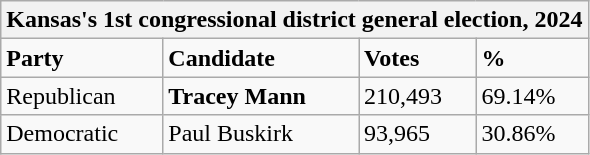<table class="wikitable">
<tr>
<th colspan="4">Kansas's 1st congressional district general election, 2024</th>
</tr>
<tr>
<td><strong>Party</strong></td>
<td><strong>Candidate</strong></td>
<td><strong>Votes</strong></td>
<td><strong>%</strong></td>
</tr>
<tr>
<td>Republican</td>
<td><strong>Tracey Mann</strong></td>
<td>210,493</td>
<td>69.14%</td>
</tr>
<tr>
<td>Democratic</td>
<td>Paul Buskirk</td>
<td>93,965</td>
<td>30.86%</td>
</tr>
</table>
